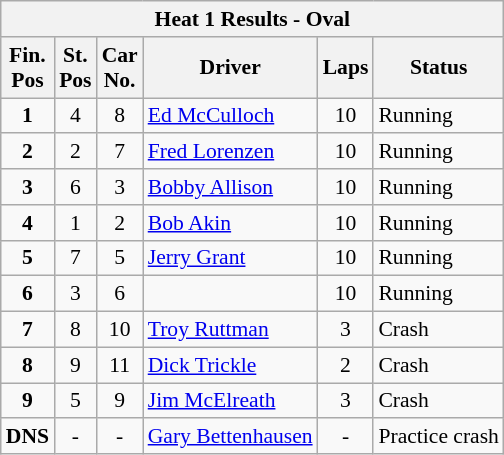<table class="wikitable" style="font-size:90%;">
<tr>
<th colspan=6>Heat 1 Results - Oval</th>
</tr>
<tr>
<th>Fin.<br>Pos</th>
<th>St.<br>Pos</th>
<th>Car<br>No.</th>
<th>Driver</th>
<th>Laps</th>
<th>Status</th>
</tr>
<tr>
<td align=center><strong>1</strong></td>
<td align=center>4</td>
<td align=center>8</td>
<td><a href='#'>Ed McCulloch</a></td>
<td align=center>10</td>
<td>Running</td>
</tr>
<tr>
<td align=center><strong>2</strong></td>
<td align=center>2</td>
<td align=center>7</td>
<td><a href='#'>Fred Lorenzen</a></td>
<td align=center>10</td>
<td>Running</td>
</tr>
<tr>
<td align=center><strong>3</strong></td>
<td align=center>6</td>
<td align=center>3</td>
<td><a href='#'>Bobby Allison</a></td>
<td align=center>10</td>
<td>Running</td>
</tr>
<tr>
<td align=center><strong>4</strong></td>
<td align=center>1</td>
<td align=center>2</td>
<td><a href='#'>Bob Akin</a></td>
<td align=center>10</td>
<td>Running</td>
</tr>
<tr>
<td align=center><strong>5</strong></td>
<td align=center>7</td>
<td align=center>5</td>
<td><a href='#'>Jerry Grant</a></td>
<td align=center>10</td>
<td>Running</td>
</tr>
<tr>
<td align=center><strong>6</strong></td>
<td align=center>3</td>
<td align=center>6</td>
<td></td>
<td align=center>10</td>
<td>Running</td>
</tr>
<tr>
<td align=center><strong>7</strong></td>
<td align=center>8</td>
<td align=center>10</td>
<td><a href='#'>Troy Ruttman</a></td>
<td align=center>3</td>
<td>Crash</td>
</tr>
<tr>
<td align=center><strong>8</strong></td>
<td align=center>9</td>
<td align=center>11</td>
<td><a href='#'>Dick Trickle</a></td>
<td align=center>2</td>
<td>Crash</td>
</tr>
<tr>
<td align=center><strong>9</strong></td>
<td align=center>5</td>
<td align=center>9</td>
<td><a href='#'>Jim McElreath</a></td>
<td align=center>3</td>
<td>Crash</td>
</tr>
<tr>
<td><strong>DNS</strong></td>
<td align=center>-</td>
<td align=center>-</td>
<td><a href='#'>Gary Bettenhausen</a></td>
<td align=center>-</td>
<td>Practice crash</td>
</tr>
</table>
